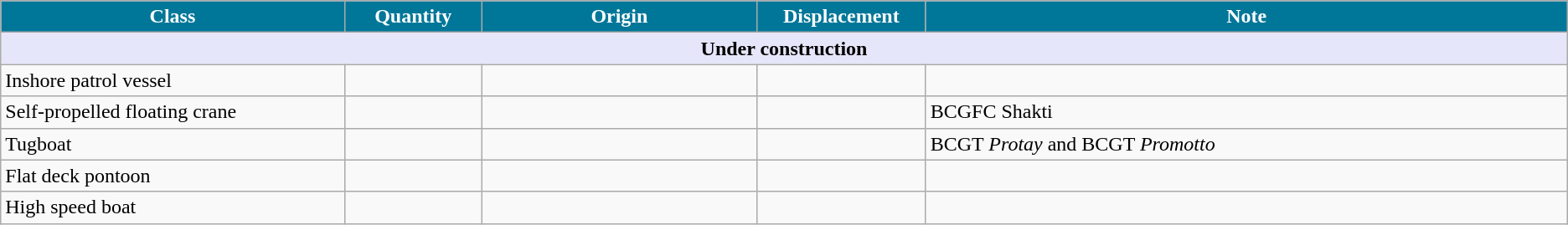<table class="wikitable">
<tr>
<th style="color:#fff; background:#079; width:15%;">Class</th>
<th style="color:#fff; background:#079; width:6%;">Quantity</th>
<th style="color:#fff; background:#079; width:12%;">Origin</th>
<th style="color:#fff; background:#079; width:6%;">Displacement</th>
<th style="color:#fff; background:#079; width:28%;">Note</th>
</tr>
<tr>
<th colspan="7" style="background: lavender;">Under construction</th>
</tr>
<tr>
<td>Inshore patrol vessel</td>
<td></td>
<td></td>
<td></td>
<td></td>
</tr>
<tr>
<td>Self-propelled floating crane</td>
<td></td>
<td></td>
<td></td>
<td>BCGFC Shakti</td>
</tr>
<tr>
<td>Tugboat</td>
<td></td>
<td></td>
<td></td>
<td>BCGT <em>Protay</em> and BCGT <em>Promotto</em></td>
</tr>
<tr>
<td>Flat deck pontoon</td>
<td></td>
<td></td>
<td></td>
<td></td>
</tr>
<tr>
<td>High speed boat</td>
<td></td>
<td></td>
<td></td>
<td></td>
</tr>
</table>
